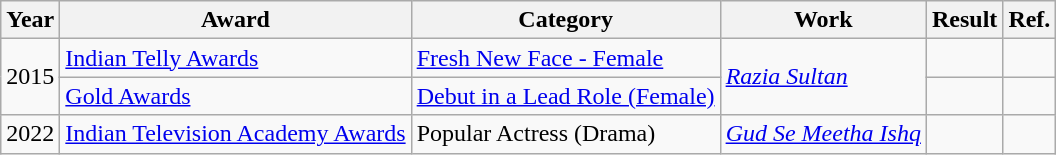<table class="wikitable">
<tr>
<th>Year</th>
<th>Award</th>
<th>Category</th>
<th>Work</th>
<th>Result</th>
<th>Ref.</th>
</tr>
<tr>
<td rowspan="2">2015</td>
<td><a href='#'>Indian Telly Awards</a></td>
<td><a href='#'>Fresh New Face - Female</a></td>
<td rowspan="2"><em><a href='#'>Razia Sultan</a></em></td>
<td></td>
<td></td>
</tr>
<tr>
<td><a href='#'>Gold Awards</a></td>
<td><a href='#'>Debut in a Lead Role (Female)</a></td>
<td></td>
<td></td>
</tr>
<tr>
<td>2022</td>
<td><a href='#'>Indian Television Academy Awards</a></td>
<td>Popular Actress (Drama)</td>
<td><em><a href='#'>Gud Se Meetha Ishq</a></em></td>
<td></td>
<td></td>
</tr>
</table>
